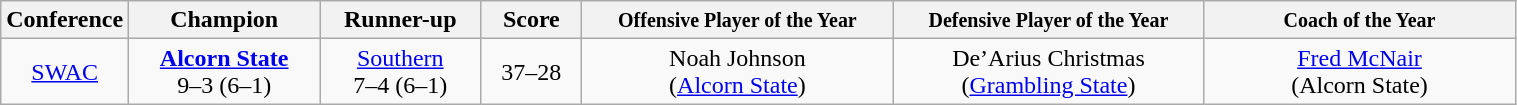<table class="wikitable" style="text-align:center;">
<tr>
<th style="width:50px">Conference</th>
<th style="width:120px">Champion</th>
<th style="width:100px">Runner-up</th>
<th style="width:60px;">Score</th>
<th style="width:200px"><small>Offensive Player of the Year</small></th>
<th style="width:200px"><small>Defensive Player of the Year</small></th>
<th style="width:200px"><small>Coach of the Year</small></th>
</tr>
<tr>
<td><a href='#'>SWAC</a></td>
<td><strong><a href='#'>Alcorn State</a></strong><br>9–3 (6–1)</td>
<td><a href='#'>Southern</a><br>7–4 (6–1)</td>
<td>37–28</td>
<td>Noah Johnson<br>(<a href='#'>Alcorn State</a>)</td>
<td>De’Arius Christmas<br>(<a href='#'>Grambling State</a>)</td>
<td><a href='#'>Fred McNair</a><br>(Alcorn State)</td>
</tr>
</table>
